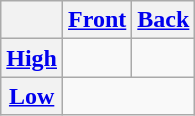<table class="wikitable" style="text-align: center;">
<tr>
<th></th>
<th><a href='#'>Front</a></th>
<th><a href='#'>Back</a></th>
</tr>
<tr>
<th><a href='#'>High</a></th>
<td></td>
<td></td>
</tr>
<tr>
<th><a href='#'>Low</a></th>
<td colspan="2"></td>
</tr>
</table>
